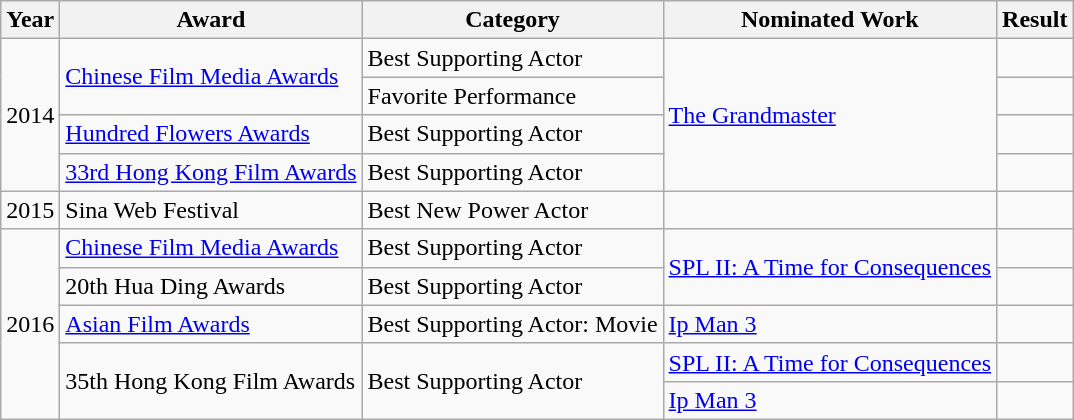<table class="wikitable sortable">
<tr>
<th>Year</th>
<th>Award</th>
<th>Category</th>
<th>Nominated Work</th>
<th>Result</th>
</tr>
<tr>
<td rowspan="4">2014</td>
<td rowspan="2"><a href='#'>Chinese Film Media Awards</a></td>
<td>Best Supporting Actor</td>
<td rowspan="4"><a href='#'>The Grandmaster</a></td>
<td></td>
</tr>
<tr>
<td>Favorite Performance</td>
<td></td>
</tr>
<tr>
<td><a href='#'>Hundred Flowers Awards</a></td>
<td>Best Supporting Actor</td>
<td></td>
</tr>
<tr>
<td><a href='#'>33rd Hong Kong Film Awards</a></td>
<td>Best Supporting Actor</td>
<td></td>
</tr>
<tr>
<td>2015</td>
<td>Sina Web Festival</td>
<td>Best New Power Actor</td>
<td></td>
<td></td>
</tr>
<tr>
<td rowspan="5">2016</td>
<td><a href='#'>Chinese Film Media Awards</a></td>
<td>Best Supporting Actor</td>
<td rowspan="2"><a href='#'>SPL II: A Time for Consequences</a></td>
<td></td>
</tr>
<tr>
<td>20th Hua Ding Awards</td>
<td>Best Supporting Actor</td>
<td></td>
</tr>
<tr>
<td><a href='#'>Asian Film Awards</a></td>
<td>Best Supporting Actor: Movie</td>
<td><a href='#'>Ip Man 3</a></td>
<td></td>
</tr>
<tr>
<td rowspan="2">35th Hong Kong Film Awards</td>
<td rowspan="2">Best Supporting Actor</td>
<td><a href='#'>SPL II: A Time for Consequences</a></td>
<td></td>
</tr>
<tr>
<td><a href='#'>Ip Man 3</a></td>
<td></td>
</tr>
</table>
